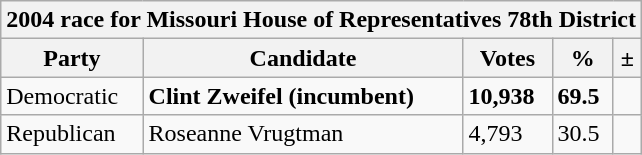<table class="wikitable">
<tr>
<th colspan="5">2004 race for Missouri House of Representatives 78th District</th>
</tr>
<tr>
<th>Party</th>
<th>Candidate</th>
<th>Votes</th>
<th>%</th>
<th>±</th>
</tr>
<tr>
<td>Democratic</td>
<td><strong>Clint Zweifel (incumbent)</strong></td>
<td><strong>10,938</strong></td>
<td><strong>69.5</strong></td>
<td></td>
</tr>
<tr>
<td>Republican</td>
<td>Roseanne Vrugtman</td>
<td>4,793</td>
<td>30.5</td>
<td></td>
</tr>
</table>
